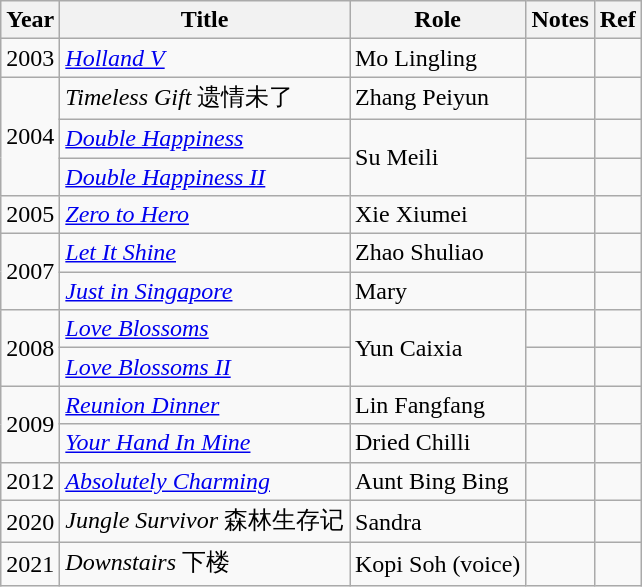<table class="wikitable sortable">
<tr>
<th>Year</th>
<th>Title</th>
<th>Role</th>
<th class="unsortable">Notes</th>
<th class="unsortable">Ref</th>
</tr>
<tr>
<td>2003</td>
<td><em><a href='#'>Holland V</a></em></td>
<td>Mo Lingling</td>
<td></td>
<td></td>
</tr>
<tr>
<td rowspan="3">2004</td>
<td><em>Timeless Gift</em> 遗情未了</td>
<td>Zhang Peiyun</td>
<td></td>
<td></td>
</tr>
<tr>
<td><em><a href='#'>Double Happiness</a></em></td>
<td rowspan="2">Su Meili</td>
<td></td>
<td></td>
</tr>
<tr>
<td><em><a href='#'>Double Happiness II</a></em></td>
<td></td>
<td></td>
</tr>
<tr>
<td>2005</td>
<td><em><a href='#'>Zero to Hero</a></em></td>
<td>Xie Xiumei</td>
<td></td>
<td></td>
</tr>
<tr>
<td rowspan="2">2007</td>
<td><em><a href='#'>Let It Shine</a></em></td>
<td>Zhao Shuliao</td>
<td></td>
<td></td>
</tr>
<tr>
<td><em><a href='#'>Just in Singapore</a></em></td>
<td>Mary</td>
<td></td>
<td></td>
</tr>
<tr>
<td rowspan="2">2008</td>
<td><em><a href='#'>Love Blossoms</a></em></td>
<td rowspan="2">Yun Caixia</td>
<td></td>
<td></td>
</tr>
<tr>
<td><em><a href='#'>Love Blossoms II</a></em></td>
<td></td>
<td></td>
</tr>
<tr>
<td rowspan="2">2009</td>
<td><em><a href='#'>Reunion Dinner</a></em></td>
<td>Lin Fangfang</td>
<td></td>
<td></td>
</tr>
<tr>
<td><em><a href='#'>Your Hand In Mine</a></em></td>
<td>Dried Chilli</td>
<td></td>
<td></td>
</tr>
<tr>
<td>2012</td>
<td><em><a href='#'>Absolutely Charming</a></em></td>
<td>Aunt Bing Bing</td>
<td></td>
<td></td>
</tr>
<tr>
<td>2020</td>
<td><em>Jungle Survivor</em> 森林生存记</td>
<td>Sandra</td>
<td></td>
<td></td>
</tr>
<tr>
<td>2021</td>
<td><em>Downstairs</em> 下楼</td>
<td>Kopi Soh (voice)</td>
<td></td>
<td></td>
</tr>
</table>
